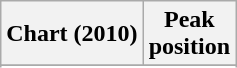<table class="wikitable sortable plainrowheaders">
<tr>
<th scope="col">Chart (2010)</th>
<th scope="col">Peak <br>position</th>
</tr>
<tr>
</tr>
<tr>
</tr>
<tr>
</tr>
</table>
